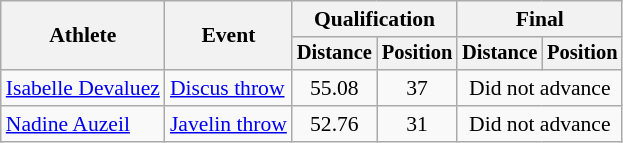<table class=wikitable style="font-size:90%">
<tr>
<th rowspan="2">Athlete</th>
<th rowspan="2">Event</th>
<th colspan="2">Qualification</th>
<th colspan="2">Final</th>
</tr>
<tr style="font-size:95%">
<th>Distance</th>
<th>Position</th>
<th>Distance</th>
<th>Position</th>
</tr>
<tr align=center>
<td align=left><a href='#'>Isabelle Devaluez</a></td>
<td align=left><a href='#'>Discus throw</a></td>
<td>55.08</td>
<td>37</td>
<td colspan=2>Did not advance</td>
</tr>
<tr align=center>
<td align=left><a href='#'>Nadine Auzeil</a></td>
<td align=left><a href='#'>Javelin throw</a></td>
<td>52.76</td>
<td>31</td>
<td colspan=2>Did not advance</td>
</tr>
</table>
